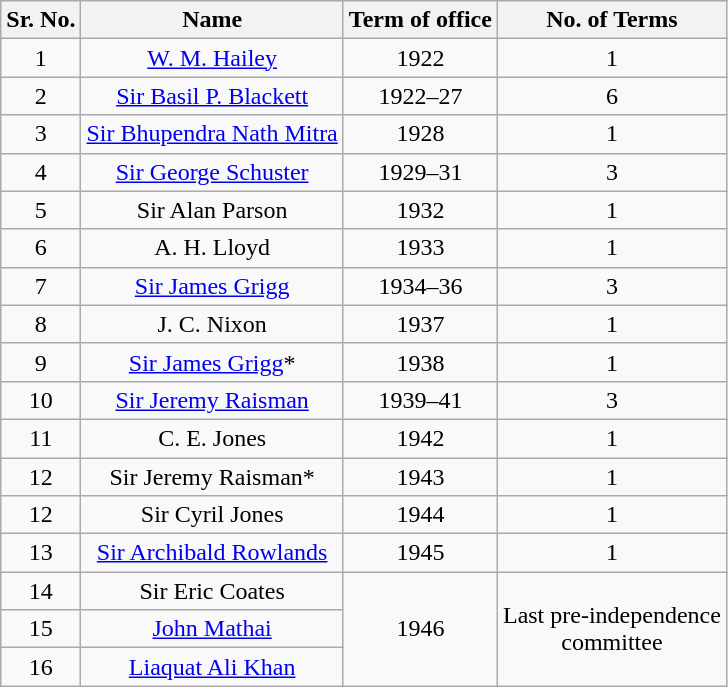<table class="wikitable">
<tr>
<th>Sr. No.</th>
<th>Name</th>
<th>Term of office</th>
<th>No. of Terms</th>
</tr>
<tr align=center>
<td>1</td>
<td><a href='#'>W. M. Hailey</a></td>
<td>1922</td>
<td>1</td>
</tr>
<tr align=center>
<td>2</td>
<td><a href='#'>Sir Basil P. Blackett</a></td>
<td>1922–27</td>
<td>6</td>
</tr>
<tr align=center>
<td>3</td>
<td><a href='#'>Sir Bhupendra Nath Mitra</a></td>
<td>1928</td>
<td>1</td>
</tr>
<tr align=center>
<td>4</td>
<td><a href='#'>Sir George Schuster</a></td>
<td>1929–31</td>
<td>3</td>
</tr>
<tr align=center>
<td>5</td>
<td>Sir Alan Parson</td>
<td>1932</td>
<td>1</td>
</tr>
<tr align=center>
<td>6</td>
<td>A. H. Lloyd</td>
<td>1933</td>
<td>1</td>
</tr>
<tr align=center>
<td>7</td>
<td><a href='#'>Sir James Grigg</a></td>
<td>1934–36</td>
<td>3</td>
</tr>
<tr align=center>
<td>8</td>
<td>J. C. Nixon</td>
<td>1937</td>
<td>1</td>
</tr>
<tr align=center>
<td>9</td>
<td><a href='#'>Sir James Grigg</a>*</td>
<td>1938</td>
<td>1</td>
</tr>
<tr align=center>
<td>10</td>
<td><a href='#'>Sir Jeremy Raisman</a></td>
<td>1939–41</td>
<td>3</td>
</tr>
<tr align=center>
<td>11</td>
<td>C. E. Jones</td>
<td>1942</td>
<td>1</td>
</tr>
<tr align=center>
<td>12</td>
<td>Sir Jeremy Raisman*</td>
<td>1943</td>
<td>1</td>
</tr>
<tr align=center>
<td>12</td>
<td>Sir Cyril Jones</td>
<td>1944</td>
<td>1</td>
</tr>
<tr align=center>
<td>13</td>
<td><a href='#'>Sir Archibald Rowlands</a></td>
<td>1945</td>
<td>1</td>
</tr>
<tr align=center>
<td>14</td>
<td>Sir Eric Coates</td>
<td rowspan=3>1946</td>
<td rowspan="3">Last pre-independence<br>committee</td>
</tr>
<tr align=center>
<td>15</td>
<td><a href='#'>John Mathai</a></td>
</tr>
<tr align=center>
<td>16</td>
<td><a href='#'>Liaquat Ali Khan</a></td>
</tr>
</table>
